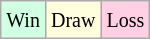<table class="wikitable">
<tr>
<td style="background-color: #d0ffe3;"><small>Win</small></td>
<td style="background-color: #ffffdd;"><small>Draw</small></td>
<td style="background-color: #ffd0e3;"><small>Loss</small></td>
</tr>
</table>
